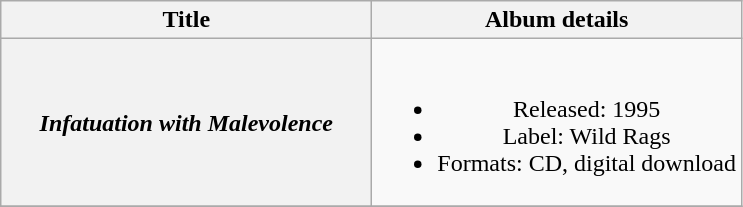<table class="wikitable plainrowheaders" style="text-align:center;">
<tr>
<th scope="col" style="width:15em;">Title</th>
<th scope="col">Album details</th>
</tr>
<tr>
<th scope="row"><em>Infatuation with Malevolence</em></th>
<td><br><ul><li>Released: 1995</li><li>Label: Wild Rags</li><li>Formats: CD, digital download</li></ul></td>
</tr>
<tr>
</tr>
</table>
